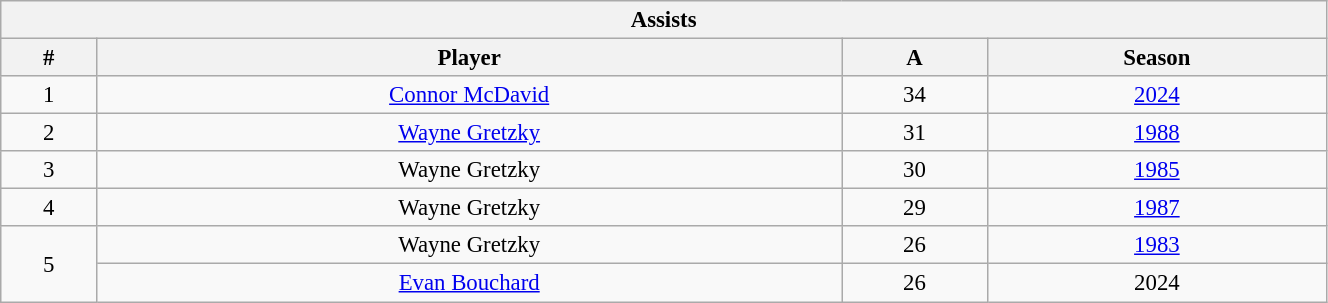<table class="wikitable" style="text-align: center; font-size: 95%" width="70%">
<tr>
<th colspan="4">Assists</th>
</tr>
<tr>
<th>#</th>
<th>Player</th>
<th>A</th>
<th>Season</th>
</tr>
<tr>
<td>1</td>
<td><a href='#'>Connor McDavid</a></td>
<td>34</td>
<td><a href='#'>2024</a></td>
</tr>
<tr>
<td>2</td>
<td><a href='#'>Wayne Gretzky</a></td>
<td>31</td>
<td><a href='#'>1988</a></td>
</tr>
<tr>
<td>3</td>
<td>Wayne Gretzky</td>
<td>30</td>
<td><a href='#'>1985</a></td>
</tr>
<tr>
<td>4</td>
<td>Wayne Gretzky</td>
<td>29</td>
<td><a href='#'>1987</a></td>
</tr>
<tr>
<td rowspan="2">5</td>
<td>Wayne Gretzky</td>
<td>26</td>
<td><a href='#'>1983</a></td>
</tr>
<tr>
<td><a href='#'>Evan Bouchard</a></td>
<td>26</td>
<td>2024</td>
</tr>
</table>
